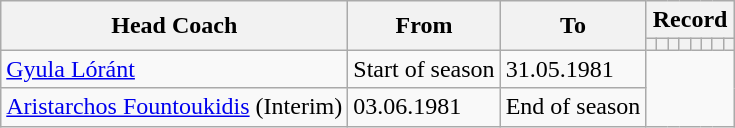<table class="wikitable" style="text-align: ">
<tr>
<th rowspan=2>Head Coach</th>
<th rowspan=2>From</th>
<th rowspan=2>To</th>
<th colspan=8>Record</th>
</tr>
<tr>
<th></th>
<th></th>
<th></th>
<th></th>
<th></th>
<th></th>
<th></th>
<th></th>
</tr>
<tr>
<td> <a href='#'>Gyula Lóránt</a></td>
<td>Start of season</td>
<td>31.05.1981<br></td>
</tr>
<tr>
<td> <a href='#'>Aristarchos Fountoukidis</a> (Interim)</td>
<td>03.06.1981</td>
<td>End of season<br></td>
</tr>
</table>
